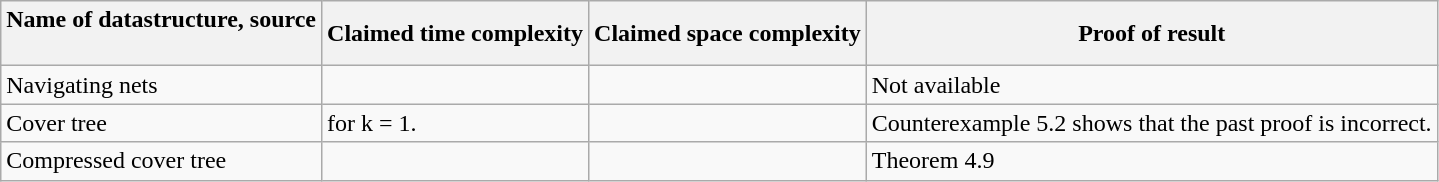<table class="wikitable">
<tr>
<th>Name of datastructure, source<br><br></th>
<th>Claimed time complexity</th>
<th>Claimed space complexity</th>
<th>Proof of result</th>
</tr>
<tr>
<td>Navigating nets</td>
<td></td>
<td></td>
<td>Not available</td>
</tr>
<tr>
<td>Cover tree</td>
<td> for k = 1.</td>
<td></td>
<td>Counterexample 5.2 shows that the past proof is incorrect.</td>
</tr>
<tr>
<td>Compressed cover tree</td>
<td></td>
<td></td>
<td>Theorem 4.9</td>
</tr>
</table>
